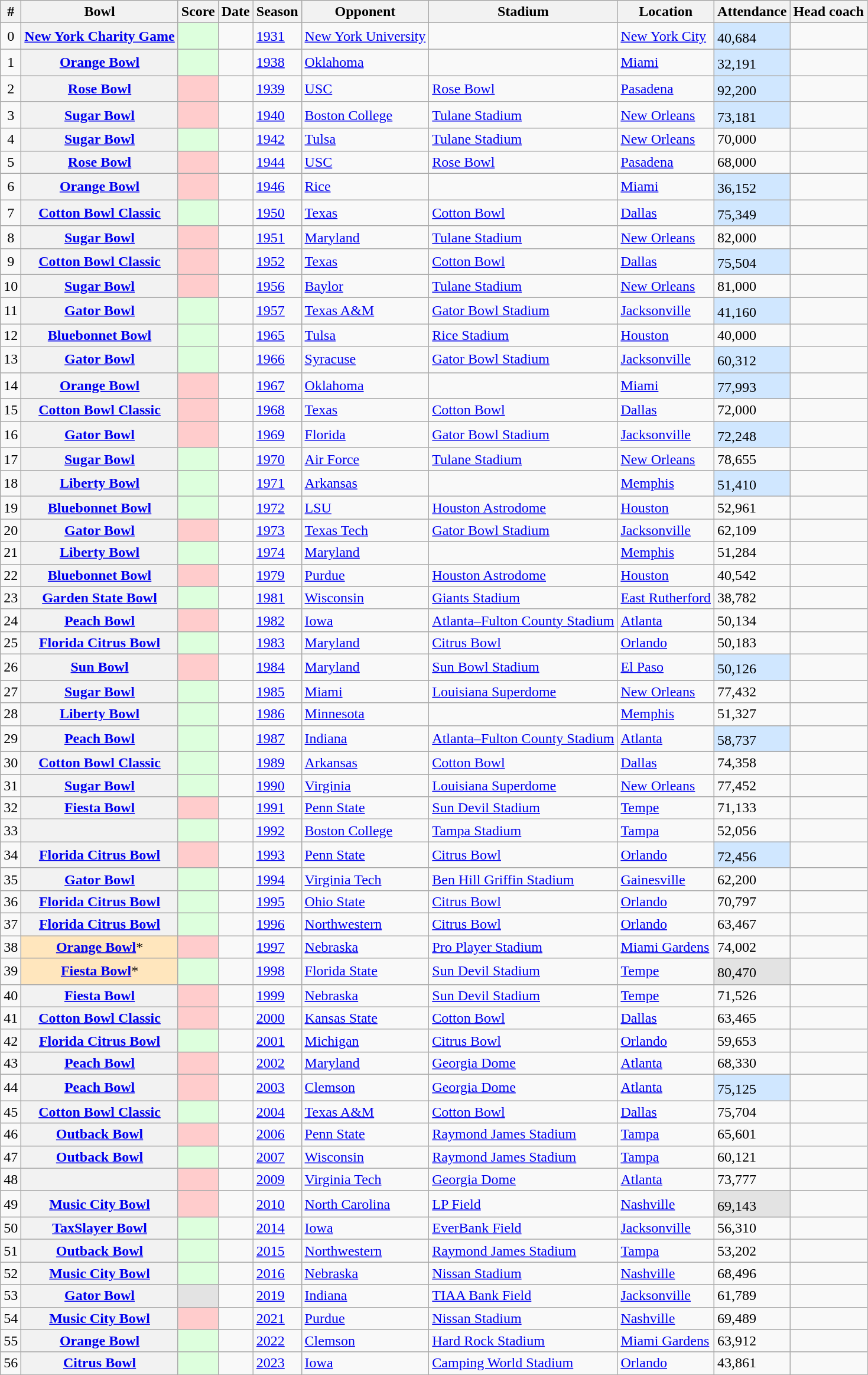<table class="wikitable sortable">
<tr>
<th scope="col">#</th>
<th scope="col">Bowl</th>
<th scope="col">Score</th>
<th scope="col">Date</th>
<th scope="col">Season</th>
<th scope="col">Opponent</th>
<th scope="col">Stadium</th>
<th scope="col">Location</th>
<th scope="col">Attendance</th>
<th scope="col">Head coach</th>
</tr>
<tr>
<td align="center">0</td>
<th scope="row"><a href='#'>New York Charity Game</a></th>
<td style="background:#dfd;"></td>
<td></td>
<td><a href='#'>1931</a></td>
<td><a href='#'>New York University</a></td>
<td></td>
<td><a href='#'>New York City</a></td>
<td style="background:#d0e7ff;">40,684<sup></sup></td>
<td></td>
</tr>
<tr>
<td align="center">1</td>
<th scope="row"><a href='#'>Orange Bowl</a></th>
<td style="background:#dfd;"></td>
<td></td>
<td><a href='#'>1938</a></td>
<td><a href='#'>Oklahoma</a></td>
<td></td>
<td><a href='#'>Miami</a></td>
<td style="background:#d0e7ff;">32,191<sup></sup></td>
<td></td>
</tr>
<tr>
<td align="center">2</td>
<th scope="row"><a href='#'>Rose Bowl</a></th>
<td style="background:#fcc;"></td>
<td></td>
<td><a href='#'>1939</a></td>
<td><a href='#'>USC</a></td>
<td><a href='#'>Rose Bowl</a></td>
<td><a href='#'>Pasadena</a></td>
<td style="background:#d0e7ff;">92,200<sup></sup></td>
<td></td>
</tr>
<tr>
<td align="center">3</td>
<th scope="row"><a href='#'>Sugar Bowl</a></th>
<td style="background:#fcc;"></td>
<td></td>
<td><a href='#'>1940</a></td>
<td><a href='#'>Boston College</a></td>
<td><a href='#'>Tulane Stadium</a></td>
<td><a href='#'>New Orleans</a></td>
<td style="background:#d0e7ff;">73,181<sup></sup></td>
<td></td>
</tr>
<tr>
<td align="center">4</td>
<th scope="row"><a href='#'>Sugar Bowl</a></th>
<td style="background:#dfd;"></td>
<td></td>
<td><a href='#'>1942</a></td>
<td><a href='#'>Tulsa</a></td>
<td><a href='#'>Tulane Stadium</a></td>
<td><a href='#'>New Orleans</a></td>
<td>70,000</td>
<td></td>
</tr>
<tr>
<td align="center">5</td>
<th scope="row"><a href='#'>Rose Bowl</a></th>
<td style="background:#fcc;"></td>
<td></td>
<td><a href='#'>1944</a></td>
<td><a href='#'>USC</a></td>
<td><a href='#'>Rose Bowl</a></td>
<td><a href='#'>Pasadena</a></td>
<td>68,000</td>
<td></td>
</tr>
<tr>
<td align="center">6</td>
<th scope="row"><a href='#'>Orange Bowl</a></th>
<td style="background:#fcc;"></td>
<td></td>
<td><a href='#'>1946</a></td>
<td><a href='#'>Rice</a></td>
<td></td>
<td><a href='#'>Miami</a></td>
<td style="background:#d0e7ff;">36,152<sup></sup></td>
<td></td>
</tr>
<tr>
<td align="center">7</td>
<th scope="row"><a href='#'>Cotton Bowl Classic</a></th>
<td style="background:#dfd;"></td>
<td></td>
<td><a href='#'>1950</a></td>
<td><a href='#'>Texas</a></td>
<td><a href='#'>Cotton Bowl</a></td>
<td><a href='#'>Dallas</a></td>
<td style="background:#d0e7ff;">75,349<sup></sup></td>
<td></td>
</tr>
<tr>
<td align="center">8</td>
<th scope="row"><a href='#'>Sugar Bowl</a></th>
<td style="background:#fcc;"></td>
<td></td>
<td><a href='#'>1951</a></td>
<td><a href='#'>Maryland</a></td>
<td><a href='#'>Tulane Stadium</a></td>
<td><a href='#'>New Orleans</a></td>
<td>82,000</td>
<td></td>
</tr>
<tr>
<td align="center">9</td>
<th scope="row"><a href='#'>Cotton Bowl Classic</a></th>
<td style="background:#fcc;"></td>
<td></td>
<td><a href='#'>1952</a></td>
<td><a href='#'>Texas</a></td>
<td><a href='#'>Cotton Bowl</a></td>
<td><a href='#'>Dallas</a></td>
<td style="background:#d0e7ff;">75,504<sup></sup></td>
<td></td>
</tr>
<tr>
<td align="center">10</td>
<th scope="row"><a href='#'>Sugar Bowl</a></th>
<td style="background:#fcc;"></td>
<td></td>
<td><a href='#'>1956</a></td>
<td><a href='#'>Baylor</a></td>
<td><a href='#'>Tulane Stadium</a></td>
<td><a href='#'>New Orleans</a></td>
<td>81,000</td>
<td></td>
</tr>
<tr>
<td align="center">11</td>
<th scope="row"><a href='#'>Gator Bowl</a></th>
<td style="background:#dfd;"></td>
<td></td>
<td><a href='#'>1957</a></td>
<td><a href='#'>Texas A&M</a></td>
<td><a href='#'>Gator Bowl Stadium</a></td>
<td><a href='#'>Jacksonville</a></td>
<td style="background:#d0e7ff;">41,160<sup></sup></td>
<td></td>
</tr>
<tr>
<td align="center">12</td>
<th scope="row"><a href='#'>Bluebonnet Bowl</a></th>
<td style="background:#dfd;"></td>
<td></td>
<td><a href='#'>1965</a></td>
<td><a href='#'>Tulsa</a></td>
<td><a href='#'>Rice Stadium</a></td>
<td><a href='#'>Houston</a></td>
<td>40,000</td>
<td></td>
</tr>
<tr>
<td align="center">13</td>
<th scope="row"><a href='#'>Gator Bowl</a></th>
<td style="background:#dfd;"></td>
<td></td>
<td><a href='#'>1966</a></td>
<td><a href='#'>Syracuse</a></td>
<td><a href='#'>Gator Bowl Stadium</a></td>
<td><a href='#'>Jacksonville</a></td>
<td style="background:#d0e7ff;">60,312<sup></sup></td>
<td></td>
</tr>
<tr>
<td align="center">14</td>
<th scope="row"><a href='#'>Orange Bowl</a></th>
<td style="background:#fcc;"></td>
<td></td>
<td><a href='#'>1967</a></td>
<td><a href='#'>Oklahoma</a></td>
<td></td>
<td><a href='#'>Miami</a></td>
<td style="background:#d0e7ff;">77,993<sup></sup></td>
<td></td>
</tr>
<tr>
<td align="center">15</td>
<th scope="row"><a href='#'>Cotton Bowl Classic</a></th>
<td style="background:#fcc;"></td>
<td></td>
<td><a href='#'>1968</a></td>
<td><a href='#'>Texas</a></td>
<td><a href='#'>Cotton Bowl</a></td>
<td><a href='#'>Dallas</a></td>
<td>72,000</td>
<td></td>
</tr>
<tr>
<td align="center">16</td>
<th scope="row"><a href='#'>Gator Bowl</a></th>
<td style="background:#fcc;"></td>
<td></td>
<td><a href='#'>1969</a></td>
<td><a href='#'>Florida</a></td>
<td><a href='#'>Gator Bowl Stadium</a></td>
<td><a href='#'>Jacksonville</a></td>
<td style="background:#d0e7ff;">72,248<sup></sup></td>
<td></td>
</tr>
<tr>
<td align="center">17</td>
<th scope="row"><a href='#'>Sugar Bowl</a></th>
<td style="background:#dfd;"></td>
<td></td>
<td><a href='#'>1970</a></td>
<td><a href='#'>Air Force</a></td>
<td><a href='#'>Tulane Stadium</a></td>
<td><a href='#'>New Orleans</a></td>
<td>78,655</td>
<td></td>
</tr>
<tr>
<td align="center">18</td>
<th scope="row"><a href='#'>Liberty Bowl</a></th>
<td style="background:#dfd;"></td>
<td></td>
<td><a href='#'>1971</a></td>
<td><a href='#'>Arkansas</a></td>
<td></td>
<td><a href='#'>Memphis</a></td>
<td style="background:#d0e7ff;">51,410<sup></sup></td>
<td></td>
</tr>
<tr>
<td align="center">19</td>
<th scope="row"><a href='#'>Bluebonnet Bowl</a></th>
<td style="background:#dfd;"></td>
<td></td>
<td><a href='#'>1972</a></td>
<td><a href='#'>LSU</a></td>
<td><a href='#'>Houston Astrodome</a></td>
<td><a href='#'>Houston</a></td>
<td>52,961</td>
<td></td>
</tr>
<tr>
<td align="center">20</td>
<th scope="row"><a href='#'>Gator Bowl</a></th>
<td style="background:#fcc;"></td>
<td></td>
<td><a href='#'>1973</a></td>
<td><a href='#'>Texas Tech</a></td>
<td><a href='#'>Gator Bowl Stadium</a></td>
<td><a href='#'>Jacksonville</a></td>
<td>62,109</td>
<td></td>
</tr>
<tr>
<td align="center">21</td>
<th scope="row"><a href='#'>Liberty Bowl</a></th>
<td style="background:#dfd;"></td>
<td></td>
<td><a href='#'>1974</a></td>
<td><a href='#'>Maryland</a></td>
<td></td>
<td><a href='#'>Memphis</a></td>
<td>51,284</td>
<td></td>
</tr>
<tr>
<td align="center">22</td>
<th scope="row"><a href='#'>Bluebonnet Bowl</a></th>
<td style="background:#fcc;"></td>
<td></td>
<td><a href='#'>1979</a></td>
<td><a href='#'>Purdue</a></td>
<td><a href='#'>Houston Astrodome</a></td>
<td><a href='#'>Houston</a></td>
<td>40,542</td>
<td></td>
</tr>
<tr>
<td align="center">23</td>
<th scope="row"><a href='#'>Garden State Bowl</a></th>
<td style="background:#dfd;"></td>
<td></td>
<td><a href='#'>1981</a></td>
<td><a href='#'>Wisconsin</a></td>
<td><a href='#'>Giants Stadium</a></td>
<td><a href='#'>East Rutherford</a></td>
<td>38,782</td>
<td></td>
</tr>
<tr>
<td align="center">24</td>
<th scope="row"><a href='#'>Peach Bowl</a></th>
<td style="background:#fcc;"></td>
<td></td>
<td><a href='#'>1982</a></td>
<td><a href='#'>Iowa</a></td>
<td><a href='#'>Atlanta–Fulton County Stadium</a></td>
<td><a href='#'>Atlanta</a></td>
<td>50,134</td>
<td></td>
</tr>
<tr>
<td align="center">25</td>
<th scope="row"><a href='#'>Florida Citrus Bowl</a></th>
<td style="background:#dfd;"></td>
<td></td>
<td><a href='#'>1983</a></td>
<td><a href='#'>Maryland</a></td>
<td><a href='#'>Citrus Bowl</a></td>
<td><a href='#'>Orlando</a></td>
<td>50,183</td>
<td></td>
</tr>
<tr>
<td align="center">26</td>
<th scope="row"><a href='#'>Sun Bowl</a></th>
<td style="background:#fcc;"></td>
<td></td>
<td><a href='#'>1984</a></td>
<td><a href='#'>Maryland</a></td>
<td><a href='#'>Sun Bowl Stadium</a></td>
<td><a href='#'>El Paso</a></td>
<td style="background:#d0e7ff;">50,126<sup></sup></td>
<td></td>
</tr>
<tr>
<td align="center">27</td>
<th scope="row"><a href='#'>Sugar Bowl</a></th>
<td style="background:#dfd;"></td>
<td></td>
<td><a href='#'>1985</a></td>
<td><a href='#'>Miami</a></td>
<td><a href='#'>Louisiana Superdome</a></td>
<td><a href='#'>New Orleans</a></td>
<td>77,432</td>
<td></td>
</tr>
<tr>
<td align="center">28</td>
<th scope="row"><a href='#'>Liberty Bowl</a></th>
<td style="background:#dfd;"></td>
<td></td>
<td><a href='#'>1986</a></td>
<td><a href='#'>Minnesota</a></td>
<td></td>
<td><a href='#'>Memphis</a></td>
<td>51,327</td>
<td></td>
</tr>
<tr>
<td align="center">29</td>
<th scope="row"><a href='#'>Peach Bowl</a></th>
<td style="background:#dfd;"></td>
<td></td>
<td><a href='#'>1987</a></td>
<td><a href='#'>Indiana</a></td>
<td><a href='#'>Atlanta–Fulton County Stadium</a></td>
<td><a href='#'>Atlanta</a></td>
<td style="background:#d0e7ff;">58,737<sup></sup></td>
<td></td>
</tr>
<tr>
<td align="center">30</td>
<th scope="row"><a href='#'>Cotton Bowl Classic</a></th>
<td style="background:#dfd;"></td>
<td></td>
<td><a href='#'>1989</a></td>
<td><a href='#'>Arkansas</a></td>
<td><a href='#'>Cotton Bowl</a></td>
<td><a href='#'>Dallas</a></td>
<td>74,358</td>
<td></td>
</tr>
<tr>
<td align="center">31</td>
<th scope="row"><a href='#'>Sugar Bowl</a></th>
<td style="background:#dfd;"></td>
<td></td>
<td><a href='#'>1990</a></td>
<td><a href='#'>Virginia</a></td>
<td><a href='#'>Louisiana Superdome</a></td>
<td><a href='#'>New Orleans</a></td>
<td>77,452</td>
<td></td>
</tr>
<tr>
<td align="center">32</td>
<th scope="row"><a href='#'>Fiesta Bowl</a></th>
<td style="background:#fcc;"></td>
<td></td>
<td><a href='#'>1991</a></td>
<td><a href='#'>Penn State</a></td>
<td><a href='#'>Sun Devil Stadium</a></td>
<td><a href='#'>Tempe</a></td>
<td>71,133</td>
<td></td>
</tr>
<tr>
<td align="center">33</td>
<th scope="row"></th>
<td style="background:#dfd;"></td>
<td></td>
<td><a href='#'>1992</a></td>
<td><a href='#'>Boston College</a></td>
<td><a href='#'>Tampa Stadium</a></td>
<td><a href='#'>Tampa</a></td>
<td>52,056</td>
<td></td>
</tr>
<tr>
<td align="center">34</td>
<th scope="row"><a href='#'>Florida Citrus Bowl</a></th>
<td style="background:#fcc;"></td>
<td></td>
<td><a href='#'>1993</a></td>
<td><a href='#'>Penn State</a></td>
<td><a href='#'>Citrus Bowl</a></td>
<td><a href='#'>Orlando</a></td>
<td style="background:#d0e7ff;">72,456<sup></sup></td>
<td></td>
</tr>
<tr>
<td align="center">35</td>
<th scope="row"><a href='#'>Gator Bowl</a></th>
<td style="background:#dfd;"></td>
<td></td>
<td><a href='#'>1994</a></td>
<td><a href='#'>Virginia Tech</a></td>
<td><a href='#'>Ben Hill Griffin Stadium</a></td>
<td><a href='#'>Gainesville</a></td>
<td>62,200</td>
<td></td>
</tr>
<tr>
<td align="center">36</td>
<th scope="row"><a href='#'>Florida Citrus Bowl</a></th>
<td style="background:#dfd;"></td>
<td></td>
<td><a href='#'>1995</a></td>
<td><a href='#'>Ohio State</a></td>
<td><a href='#'>Citrus Bowl</a></td>
<td><a href='#'>Orlando</a></td>
<td>70,797</td>
<td></td>
</tr>
<tr>
<td align="center">37</td>
<th scope="row"><a href='#'>Florida Citrus Bowl</a></th>
<td style="background:#dfd;"></td>
<td></td>
<td><a href='#'>1996</a></td>
<td><a href='#'>Northwestern</a></td>
<td><a href='#'>Citrus Bowl</a></td>
<td><a href='#'>Orlando</a></td>
<td>63,467</td>
<td></td>
</tr>
<tr>
<td align="center">38</td>
<td scope="row" align="center" bgcolor=#ffe6bd><strong><a href='#'>Orange Bowl</a></strong>*</td>
<td style="background:#fcc;"></td>
<td></td>
<td><a href='#'>1997</a></td>
<td><a href='#'>Nebraska</a></td>
<td><a href='#'>Pro Player Stadium</a></td>
<td><a href='#'>Miami Gardens</a></td>
<td>74,002</td>
<td></td>
</tr>
<tr>
<td align="center">39</td>
<td scope="row" align="center" bgcolor=#ffe6bd><strong><a href='#'>Fiesta Bowl</a></strong>*</td>
<td style="background:#dfd;"></td>
<td></td>
<td><a href='#'>1998</a></td>
<td><a href='#'>Florida State</a></td>
<td><a href='#'>Sun Devil Stadium</a></td>
<td><a href='#'>Tempe</a></td>
<td style="background:#e3e3e3;">80,470<sup></sup></td>
<td></td>
</tr>
<tr>
<td align="center">40</td>
<th scope="row"><a href='#'>Fiesta Bowl</a></th>
<td style="background:#fcc;"></td>
<td></td>
<td><a href='#'>1999</a></td>
<td><a href='#'>Nebraska</a></td>
<td><a href='#'>Sun Devil Stadium</a></td>
<td><a href='#'>Tempe</a></td>
<td>71,526</td>
<td></td>
</tr>
<tr>
<td align="center">41</td>
<th scope="row"><a href='#'>Cotton Bowl Classic</a></th>
<td style="background:#fcc;"></td>
<td></td>
<td><a href='#'>2000</a></td>
<td><a href='#'>Kansas State</a></td>
<td><a href='#'>Cotton Bowl</a></td>
<td><a href='#'>Dallas</a></td>
<td>63,465</td>
<td></td>
</tr>
<tr>
<td align="center">42</td>
<th scope="row"><a href='#'>Florida Citrus Bowl</a></th>
<td style="background:#dfd;"></td>
<td></td>
<td><a href='#'>2001</a></td>
<td><a href='#'>Michigan</a></td>
<td><a href='#'>Citrus Bowl</a></td>
<td><a href='#'>Orlando</a></td>
<td>59,653</td>
<td></td>
</tr>
<tr>
<td align="center">43</td>
<th scope="row"><a href='#'>Peach Bowl</a></th>
<td style="background:#fcc;"></td>
<td></td>
<td><a href='#'>2002</a></td>
<td><a href='#'>Maryland</a></td>
<td><a href='#'>Georgia Dome</a></td>
<td><a href='#'>Atlanta</a></td>
<td>68,330</td>
<td></td>
</tr>
<tr>
<td align="center">44</td>
<th scope="row"><a href='#'>Peach Bowl</a></th>
<td style="background:#fcc;"></td>
<td></td>
<td><a href='#'>2003</a></td>
<td><a href='#'>Clemson</a></td>
<td><a href='#'>Georgia Dome</a></td>
<td><a href='#'>Atlanta</a></td>
<td style="background:#d0e7ff;">75,125<sup></sup></td>
<td></td>
</tr>
<tr>
<td align="center">45</td>
<th scope="row"><a href='#'>Cotton Bowl Classic</a></th>
<td style="background:#dfd;"></td>
<td></td>
<td><a href='#'>2004</a></td>
<td><a href='#'>Texas A&M</a></td>
<td><a href='#'>Cotton Bowl</a></td>
<td><a href='#'>Dallas</a></td>
<td>75,704</td>
<td></td>
</tr>
<tr>
<td align="center">46</td>
<th scope="row"><a href='#'>Outback Bowl</a></th>
<td style="background:#fcc;"></td>
<td></td>
<td><a href='#'>2006</a></td>
<td><a href='#'>Penn State</a></td>
<td><a href='#'>Raymond James Stadium</a></td>
<td><a href='#'>Tampa</a></td>
<td>65,601</td>
<td></td>
</tr>
<tr>
<td align="center">47</td>
<th scope="row"><a href='#'>Outback Bowl</a></th>
<td style="background:#dfd;"></td>
<td></td>
<td><a href='#'>2007</a></td>
<td><a href='#'>Wisconsin</a></td>
<td><a href='#'>Raymond James Stadium</a></td>
<td><a href='#'>Tampa</a></td>
<td>60,121</td>
<td></td>
</tr>
<tr>
<td align="center">48</td>
<th scope="row"></th>
<td style="background:#fcc;"></td>
<td></td>
<td><a href='#'>2009</a></td>
<td><a href='#'>Virginia Tech</a></td>
<td><a href='#'>Georgia Dome</a></td>
<td><a href='#'>Atlanta</a></td>
<td>73,777</td>
<td></td>
</tr>
<tr>
<td align="center">49</td>
<th scope="row"><a href='#'>Music City Bowl</a></th>
<td style="background:#fcc;"></td>
<td></td>
<td><a href='#'>2010</a></td>
<td><a href='#'>North Carolina</a></td>
<td><a href='#'>LP Field</a></td>
<td><a href='#'>Nashville</a></td>
<td style="background:#e3e3e3;">69,143<sup></sup></td>
<td></td>
</tr>
<tr>
<td align="center">50</td>
<th scope="row"><a href='#'>TaxSlayer Bowl</a></th>
<td style="background:#dfd;"></td>
<td></td>
<td><a href='#'>2014</a></td>
<td><a href='#'>Iowa</a></td>
<td><a href='#'>EverBank Field</a></td>
<td><a href='#'>Jacksonville</a></td>
<td>56,310</td>
<td></td>
</tr>
<tr>
<td align="center">51</td>
<th scope="row"><a href='#'>Outback Bowl</a></th>
<td style="background:#dfd;"></td>
<td></td>
<td><a href='#'>2015</a></td>
<td><a href='#'>Northwestern</a></td>
<td><a href='#'>Raymond James Stadium</a></td>
<td><a href='#'>Tampa</a></td>
<td>53,202</td>
<td></td>
</tr>
<tr>
<td align="center">52</td>
<th scope="row"><a href='#'>Music City Bowl</a></th>
<td style="background:#dfd;"></td>
<td></td>
<td><a href='#'>2016</a></td>
<td><a href='#'>Nebraska</a></td>
<td><a href='#'>Nissan Stadium</a></td>
<td><a href='#'>Nashville</a></td>
<td>68,496</td>
<td></td>
</tr>
<tr>
<td align="center">53</td>
<th scope="row"><a href='#'>Gator Bowl</a></th>
<td style=background:#e3e3e3;"></td>
<td></td>
<td><a href='#'>2019</a></td>
<td><a href='#'>Indiana</a></td>
<td><a href='#'>TIAA Bank Field</a></td>
<td><a href='#'>Jacksonville</a></td>
<td>61,789</td>
<td></td>
</tr>
<tr>
<td align="center">54</td>
<th scope="row"><a href='#'>Music City Bowl</a></th>
<td style="background:#fcc;"></td>
<td></td>
<td><a href='#'>2021</a></td>
<td><a href='#'>Purdue</a></td>
<td><a href='#'>Nissan Stadium</a></td>
<td><a href='#'>Nashville</a></td>
<td>69,489</td>
<td></td>
</tr>
<tr>
<td align="center">55</td>
<th scope="row"><a href='#'>Orange Bowl</a></th>
<td style="background:#dfd;"><br></td>
<td></td>
<td><a href='#'>2022</a></td>
<td><a href='#'>Clemson</a></td>
<td><a href='#'>Hard Rock Stadium</a></td>
<td><a href='#'>Miami Gardens</a></td>
<td>63,912</td>
<td></td>
</tr>
<tr>
<td align="center">56</td>
<th scope="row"><a href='#'>Citrus Bowl</a></th>
<td style="background:#dfd;"><br></td>
<td></td>
<td><a href='#'>2023</a></td>
<td><a href='#'>Iowa</a></td>
<td><a href='#'>Camping World Stadium</a></td>
<td><a href='#'>Orlando</a></td>
<td>43,861</td>
<td></td>
</tr>
</table>
